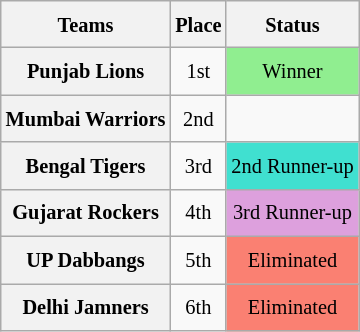<table class="wikitable sortable" style=" text-align:center; font-size:85%; line-height:25px; width:auto;">
<tr>
<th>Teams</th>
<th>Place</th>
<th>Status</th>
</tr>
<tr>
<th>Punjab Lions</th>
<td>1st</td>
<td style="background:lightgreen ">Winner</td>
</tr>
<tr>
<th>Mumbai Warriors</th>
<td>2nd</td>
<td></td>
</tr>
<tr>
<th>Bengal Tigers</th>
<td>3rd</td>
<td style="background: turquoise;">2nd Runner-up</td>
</tr>
<tr>
<th>Gujarat Rockers</th>
<td>4th</td>
<td style="background:#DDA0DD;">3rd Runner-up</td>
</tr>
<tr>
<th>UP Dabbangs</th>
<td>5th</td>
<td bgcolor=salmon>Eliminated</td>
</tr>
<tr>
<th>Delhi Jamners</th>
<td>6th</td>
<td bgcolor=salmon>Eliminated</td>
</tr>
</table>
